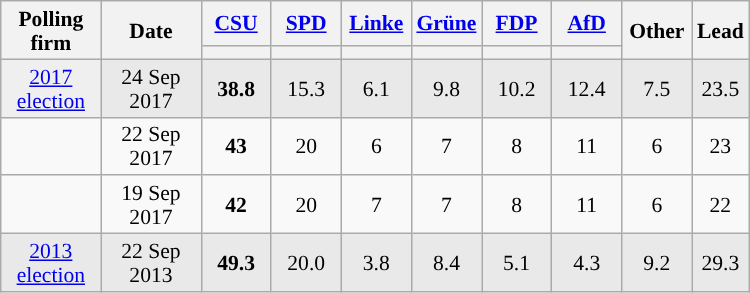<table class="wikitable sortable" style="text-align:center; font-size:90%; line-height:16px;">
<tr>
<th style="width:60px;" rowspan="2">Polling firm</th>
<th style="width:60px;" rowspan="2">Date</th>
<th style="width:40px;" class="unsortable"><a href='#'>CSU</a></th>
<th style="width:40px;" class="unsortable"><a href='#'>SPD</a></th>
<th style="width:40px;" class="unsortable"><a href='#'>Linke</a></th>
<th style="width:40px;" class="unsortable"><a href='#'>Grüne</a></th>
<th style="width:40px;" class="unsortable"><a href='#'>FDP</a></th>
<th style="width:40px;" class="unsortable"><a href='#'>AfD</a></th>
<th style="width:40px;" rowspan="2" class="unsortable">Other</th>
<th style="width:30px;" rowspan="2" class="unsortable">Lead</th>
</tr>
<tr>
<th style="color:inherit;background:"></th>
<th style="color:inherit;background:"></th>
<th style="color:inherit;background:"></th>
<th style="color:inherit;background:"></th>
<th style="color:inherit;background:"></th>
<th style="color:inherit;background:"></th>
</tr>
<tr style="background-color:#E9E9E9">
<td style="background:#EFEFEF"><a href='#'>2017 election</a></td>
<td>24 Sep 2017</td>
<td><strong>38.8</strong></td>
<td>15.3</td>
<td>6.1</td>
<td>9.8</td>
<td>10.2</td>
<td>12.4</td>
<td>7.5</td>
<td style="background:">23.5</td>
</tr>
<tr>
<td></td>
<td>22 Sep 2017</td>
<td><strong>43</strong></td>
<td>20</td>
<td>6</td>
<td>7</td>
<td>8</td>
<td>11</td>
<td>6</td>
<td style="background:">23</td>
</tr>
<tr>
<td></td>
<td>19 Sep 2017</td>
<td><strong>42</strong></td>
<td>20</td>
<td>7</td>
<td>7</td>
<td>8</td>
<td>11</td>
<td>6</td>
<td style="background:">22</td>
</tr>
<tr style="background-color:#E9E9E9">
<td><a href='#'>2013 election</a></td>
<td>22 Sep 2013</td>
<td><strong>49.3</strong></td>
<td>20.0</td>
<td>3.8</td>
<td>8.4</td>
<td>5.1</td>
<td>4.3</td>
<td>9.2</td>
<td style="background:">29.3</td>
</tr>
</table>
